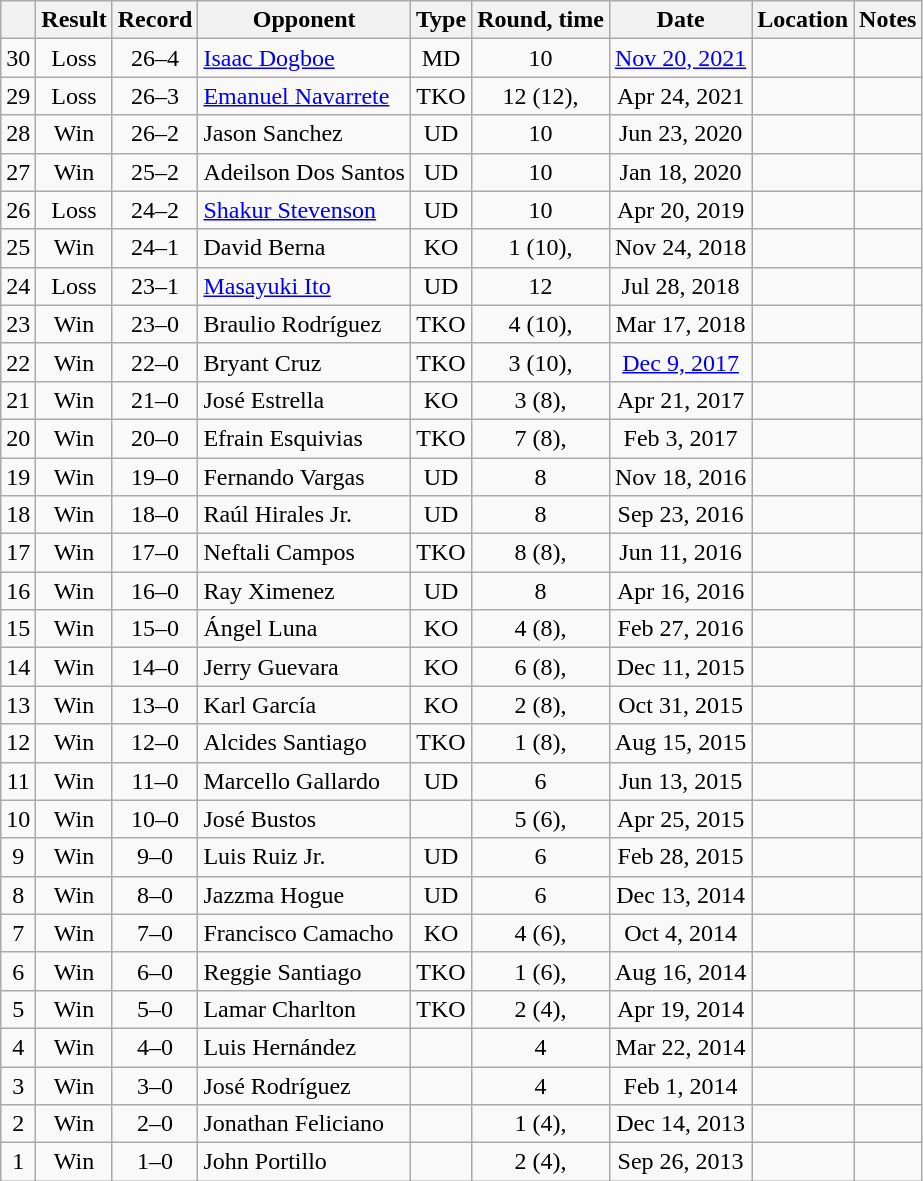<table class="wikitable" style="text-align:center">
<tr>
<th></th>
<th>Result</th>
<th>Record</th>
<th>Opponent</th>
<th>Type</th>
<th>Round, time</th>
<th>Date</th>
<th>Location</th>
<th>Notes</th>
</tr>
<tr>
<td>30</td>
<td>Loss</td>
<td>26–4</td>
<td style="text-align:left;"><a href='#'>Isaac Dogboe</a></td>
<td>MD</td>
<td>10</td>
<td><a href='#'>Nov 20, 2021</a></td>
<td style="text-align:left;"></td>
<td style="text-align:left;"></td>
</tr>
<tr>
<td>29</td>
<td>Loss</td>
<td>26–3</td>
<td style="text-align:left;"><a href='#'>Emanuel Navarrete</a></td>
<td>TKO</td>
<td>12 (12), </td>
<td>Apr 24, 2021</td>
<td style="text-align:left;"></td>
<td style="text-align:left;"></td>
</tr>
<tr>
<td>28</td>
<td>Win</td>
<td>26–2</td>
<td style="text-align:left;">Jason Sanchez</td>
<td>UD</td>
<td>10</td>
<td>Jun 23, 2020</td>
<td style="text-align:left;"></td>
<td></td>
</tr>
<tr>
<td>27</td>
<td>Win</td>
<td>25–2</td>
<td style="text-align:left;">Adeilson Dos Santos</td>
<td>UD</td>
<td>10</td>
<td>Jan 18, 2020</td>
<td style="text-align:left;"></td>
<td></td>
</tr>
<tr>
<td>26</td>
<td>Loss</td>
<td>24–2</td>
<td style="text-align:left;"><a href='#'>Shakur Stevenson</a></td>
<td>UD</td>
<td>10</td>
<td>Apr 20, 2019</td>
<td style="text-align:left;"></td>
<td style="text-align:left;"></td>
</tr>
<tr>
<td>25</td>
<td>Win</td>
<td>24–1</td>
<td style="text-align:left;">David Berna</td>
<td>KO</td>
<td>1 (10), </td>
<td>Nov 24, 2018</td>
<td style="text-align:left;"></td>
<td></td>
</tr>
<tr>
<td>24</td>
<td>Loss</td>
<td>23–1</td>
<td style="text-align:left;"><a href='#'>Masayuki Ito</a></td>
<td>UD</td>
<td>12</td>
<td>Jul 28, 2018</td>
<td style="text-align:left;"></td>
<td style="text-align:left;"></td>
</tr>
<tr>
<td>23</td>
<td>Win</td>
<td>23–0</td>
<td style="text-align:left;">Braulio Rodríguez</td>
<td>TKO</td>
<td>4 (10), </td>
<td>Mar 17, 2018</td>
<td style="text-align:left;"></td>
<td style="text-align:left;"></td>
</tr>
<tr>
<td>22</td>
<td>Win</td>
<td>22–0</td>
<td style="text-align:left;">Bryant Cruz</td>
<td>TKO</td>
<td>3 (10), </td>
<td><a href='#'>Dec 9, 2017</a></td>
<td style="text-align:left;"></td>
<td style="text-align:left;"></td>
</tr>
<tr>
<td>21</td>
<td>Win</td>
<td>21–0</td>
<td style="text-align:left;">José Estrella</td>
<td>KO</td>
<td>3 (8), </td>
<td>Apr 21, 2017</td>
<td style="text-align:left;"></td>
<td></td>
</tr>
<tr>
<td>20</td>
<td>Win</td>
<td>20–0</td>
<td style="text-align:left;">Efrain Esquivias</td>
<td>TKO</td>
<td>7 (8), </td>
<td>Feb 3, 2017</td>
<td style="text-align:left;"></td>
<td></td>
</tr>
<tr>
<td>19</td>
<td>Win</td>
<td>19–0</td>
<td style="text-align:left;">Fernando Vargas</td>
<td>UD</td>
<td>8</td>
<td>Nov 18, 2016</td>
<td style="text-align:left;"></td>
<td></td>
</tr>
<tr>
<td>18</td>
<td>Win</td>
<td>18–0</td>
<td style="text-align:left;">Raúl Hirales Jr.</td>
<td>UD</td>
<td>8</td>
<td>Sep 23, 2016</td>
<td style="text-align:left;"></td>
<td></td>
</tr>
<tr>
<td>17</td>
<td>Win</td>
<td>17–0</td>
<td style="text-align:left;">Neftali Campos</td>
<td>TKO</td>
<td>8 (8), </td>
<td>Jun 11, 2016</td>
<td style="text-align:left;"></td>
<td></td>
</tr>
<tr>
<td>16</td>
<td>Win</td>
<td>16–0</td>
<td style="text-align:left;">Ray Ximenez</td>
<td>UD</td>
<td>8</td>
<td>Apr 16, 2016</td>
<td style="text-align:left;"></td>
<td style="text-align:left;"></td>
</tr>
<tr>
<td>15</td>
<td>Win</td>
<td>15–0</td>
<td style="text-align:left;">Ángel Luna</td>
<td>KO</td>
<td>4 (8), </td>
<td>Feb 27, 2016</td>
<td style="text-align:left;"></td>
<td></td>
</tr>
<tr>
<td>14</td>
<td>Win</td>
<td>14–0</td>
<td style="text-align:left;">Jerry Guevara</td>
<td>KO</td>
<td>6 (8), </td>
<td>Dec 11, 2015</td>
<td style="text-align:left;"></td>
<td></td>
</tr>
<tr>
<td>13</td>
<td>Win</td>
<td>13–0</td>
<td style="text-align:left;">Karl García</td>
<td>KO</td>
<td>2 (8), </td>
<td>Oct 31, 2015</td>
<td style="text-align:left;"></td>
<td></td>
</tr>
<tr>
<td>12</td>
<td>Win</td>
<td>12–0</td>
<td style="text-align:left;">Alcides Santiago</td>
<td>TKO</td>
<td>1 (8), </td>
<td>Aug 15, 2015</td>
<td style="text-align:left;"></td>
<td></td>
</tr>
<tr>
<td>11</td>
<td>Win</td>
<td>11–0</td>
<td style="text-align:left;">Marcello Gallardo</td>
<td>UD</td>
<td>6</td>
<td>Jun 13, 2015</td>
<td style="text-align:left;"></td>
<td></td>
</tr>
<tr>
<td>10</td>
<td>Win</td>
<td>10–0</td>
<td style="text-align:left;">José Bustos</td>
<td></td>
<td>5 (6), </td>
<td>Apr 25, 2015</td>
<td style="text-align:left;"></td>
<td></td>
</tr>
<tr>
<td>9</td>
<td>Win</td>
<td>9–0</td>
<td style="text-align:left;">Luis Ruiz Jr.</td>
<td>UD</td>
<td>6</td>
<td>Feb 28, 2015</td>
<td style="text-align:left;"></td>
<td></td>
</tr>
<tr>
<td>8</td>
<td>Win</td>
<td>8–0</td>
<td style="text-align:left;">Jazzma Hogue</td>
<td>UD</td>
<td>6</td>
<td>Dec 13, 2014</td>
<td style="text-align:left;"></td>
<td></td>
</tr>
<tr>
<td>7</td>
<td>Win</td>
<td>7–0</td>
<td style="text-align:left;">Francisco Camacho</td>
<td>KO</td>
<td>4 (6), </td>
<td>Oct 4, 2014</td>
<td style="text-align:left;"></td>
<td></td>
</tr>
<tr>
<td>6</td>
<td>Win</td>
<td>6–0</td>
<td style="text-align:left;">Reggie Santiago</td>
<td>TKO</td>
<td>1 (6), </td>
<td>Aug 16, 2014</td>
<td style="text-align:left;"></td>
<td></td>
</tr>
<tr>
<td>5</td>
<td>Win</td>
<td>5–0</td>
<td style="text-align:left;">Lamar Charlton</td>
<td>TKO</td>
<td>2 (4), </td>
<td>Apr 19, 2014</td>
<td style="text-align:left;"></td>
<td></td>
</tr>
<tr>
<td>4</td>
<td>Win</td>
<td>4–0</td>
<td style="text-align:left;">Luis Hernández</td>
<td></td>
<td>4</td>
<td>Mar 22, 2014</td>
<td style="text-align:left;"></td>
<td></td>
</tr>
<tr>
<td>3</td>
<td>Win</td>
<td>3–0</td>
<td style="text-align:left;">José Rodríguez</td>
<td></td>
<td>4</td>
<td>Feb 1, 2014</td>
<td style="text-align:left;"></td>
<td></td>
</tr>
<tr>
<td>2</td>
<td>Win</td>
<td>2–0</td>
<td style="text-align:left;">Jonathan Feliciano</td>
<td></td>
<td>1 (4), </td>
<td>Dec 14, 2013</td>
<td style="text-align:left;"></td>
<td></td>
</tr>
<tr>
<td>1</td>
<td>Win</td>
<td>1–0</td>
<td style="text-align:left;">John Portillo</td>
<td></td>
<td>2 (4), </td>
<td>Sep 26, 2013</td>
<td style="text-align:left;"></td>
<td></td>
</tr>
</table>
